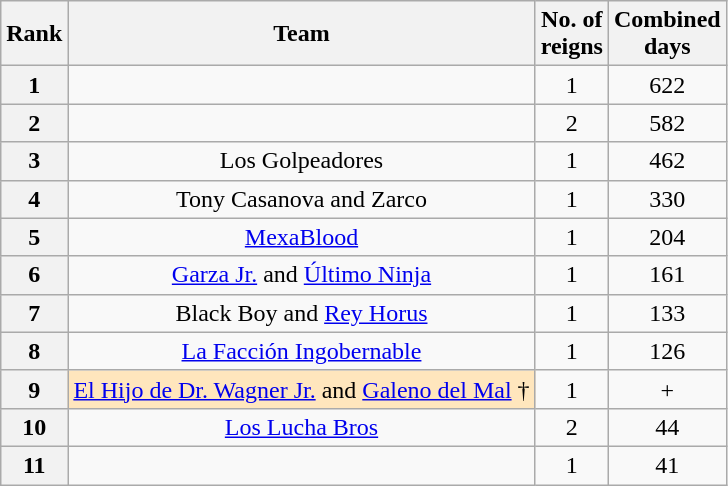<table class="wikitable sortable" style="text-align: center">
<tr>
<th>Rank</th>
<th>Team</th>
<th>No. of<br>reigns</th>
<th>Combined<br>days</th>
</tr>
<tr>
<th>1</th>
<td><br> </td>
<td>1</td>
<td>622</td>
</tr>
<tr>
<th>2</th>
<td><br> </td>
<td>2</td>
<td>582</td>
</tr>
<tr>
<th>3</th>
<td>Los Golpeadores<br> </td>
<td>1</td>
<td>462</td>
</tr>
<tr>
<th>4</th>
<td>Tony Casanova and Zarco</td>
<td>1</td>
<td>330</td>
</tr>
<tr>
<th>5</th>
<td><a href='#'>MexaBlood</a><br> </td>
<td>1</td>
<td>204</td>
</tr>
<tr>
<th>6</th>
<td><a href='#'>Garza Jr.</a> and <a href='#'>Último Ninja</a></td>
<td>1</td>
<td>161</td>
</tr>
<tr>
<th>7</th>
<td>Black Boy and <a href='#'>Rey Horus</a></td>
<td>1</td>
<td>133</td>
</tr>
<tr>
<th>8</th>
<td><a href='#'>La Facción Ingobernable</a><br> </td>
<td>1</td>
<td>126</td>
</tr>
<tr>
<th>9</th>
<td style="background-color:#FFE6BD"><a href='#'>El Hijo de Dr. Wagner Jr.</a> and <a href='#'>Galeno del Mal</a> †</td>
<td>1</td>
<td>+</td>
</tr>
<tr>
<th>10</th>
<td><a href='#'>Los Lucha Bros</a><br> </td>
<td>2</td>
<td>44</td>
</tr>
<tr>
<th>11</th>
<td><br></td>
<td>1</td>
<td>41</td>
</tr>
</table>
